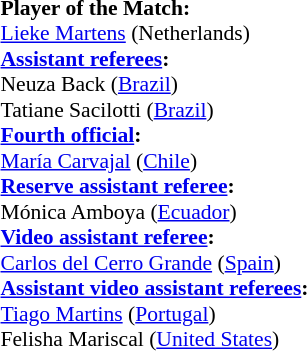<table width=50% style="font-size:90%">
<tr>
<td><br><strong>Player of the Match:</strong>
<br><a href='#'>Lieke Martens</a> (Netherlands)<br><strong><a href='#'>Assistant referees</a>:</strong>
<br>Neuza Back (<a href='#'>Brazil</a>)
<br>Tatiane Sacilotti (<a href='#'>Brazil</a>)
<br><strong><a href='#'>Fourth official</a>:</strong>
<br><a href='#'>María Carvajal</a> (<a href='#'>Chile</a>)
<br><strong><a href='#'>Reserve assistant referee</a>:</strong>
<br>Mónica Amboya (<a href='#'>Ecuador</a>)
<br><strong><a href='#'>Video assistant referee</a>:</strong>
<br><a href='#'>Carlos del Cerro Grande</a> (<a href='#'>Spain</a>)
<br><strong><a href='#'>Assistant video assistant referees</a>:</strong>
<br><a href='#'>Tiago Martins</a> (<a href='#'>Portugal</a>)
<br>Felisha Mariscal (<a href='#'>United States</a>)</td>
</tr>
</table>
